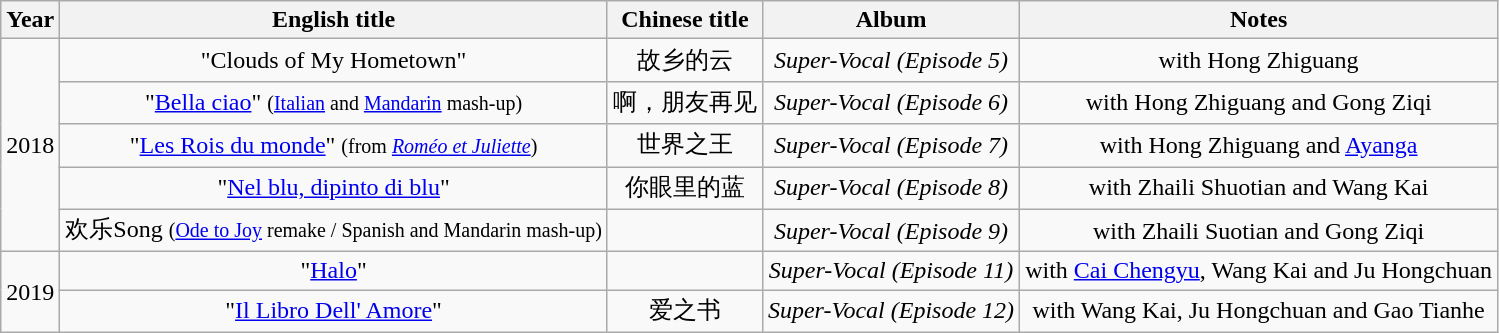<table class="wikitable plainrowheaders" style="text-align:center;" border="1">
<tr>
<th scope="col">Year</th>
<th scope="col">English title</th>
<th scope="col">Chinese title</th>
<th scope="col">Album</th>
<th scope="col">Notes</th>
</tr>
<tr>
<td rowspan="5">2018</td>
<td>"Clouds of My Hometown"</td>
<td>故乡的云</td>
<td><em>Super-Vocal (Episode 5)</em></td>
<td>with Hong Zhiguang</td>
</tr>
<tr>
<td>"<a href='#'>Bella ciao</a>" <small>(<a href='#'>Italian</a> and <a href='#'>Mandarin</a> mash-up)</small></td>
<td>啊，朋友再见</td>
<td><em>Super-Vocal (Episode 6)</em></td>
<td>with Hong Zhiguang and Gong Ziqi</td>
</tr>
<tr>
<td>"<a href='#'>Les Rois du monde</a>" <small>(from <em><a href='#'>Roméo et Juliette</a></em>)</small></td>
<td>世界之王</td>
<td><em>Super-Vocal (Episode 7)</em></td>
<td>with Hong Zhiguang and <a href='#'>Ayanga</a></td>
</tr>
<tr>
<td>"<a href='#'>Nel blu, dipinto di blu</a>"</td>
<td>你眼里的蓝</td>
<td><em>Super-Vocal (Episode 8)</em></td>
<td>with Zhaili Shuotian and Wang Kai</td>
</tr>
<tr>
<td>欢乐Song <small>(<a href='#'>Ode to Joy</a> remake / Spanish and Mandarin mash-up)</small></td>
<td></td>
<td><em>Super-Vocal (Episode 9)</em></td>
<td>with Zhaili Suotian and Gong Ziqi</td>
</tr>
<tr>
<td rowspan="2">2019</td>
<td>"<a href='#'>Halo</a>"</td>
<td></td>
<td><em>Super-Vocal (Episode 11)</em></td>
<td>with <a href='#'>Cai Chengyu</a>, Wang Kai and Ju Hongchuan</td>
</tr>
<tr>
<td>"<a href='#'>Il Libro Dell' Amore</a>"</td>
<td>爱之书</td>
<td><em>Super-Vocal (Episode 12)</em></td>
<td>with Wang Kai, Ju Hongchuan and Gao Tianhe</td>
</tr>
</table>
